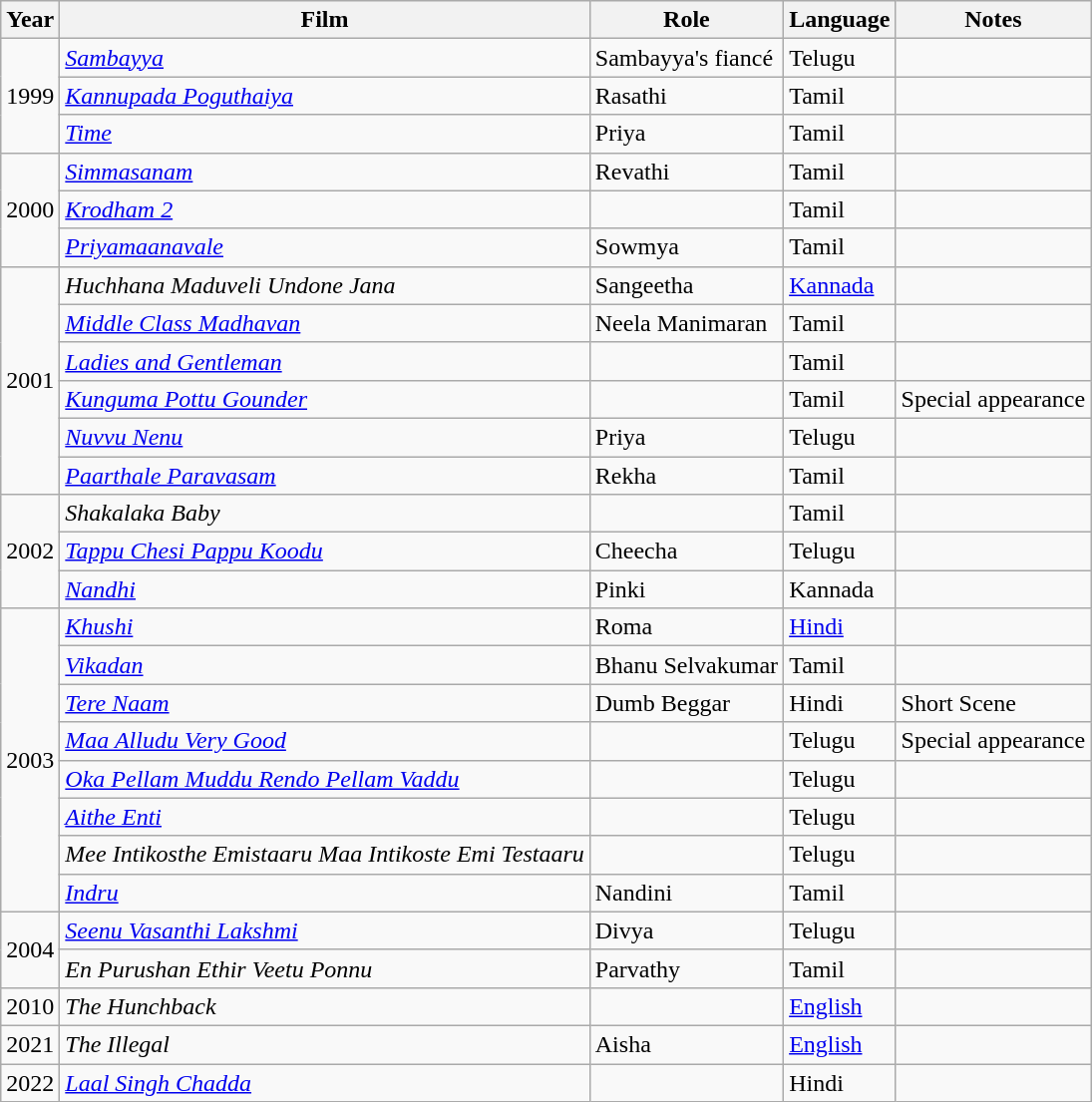<table class="wikitable">
<tr>
<th>Year</th>
<th>Film</th>
<th>Role</th>
<th>Language</th>
<th>Notes</th>
</tr>
<tr>
<td rowspan="3">1999</td>
<td><a href='#'><em>Sambayya</em></a></td>
<td>Sambayya's fiancé</td>
<td>Telugu</td>
<td></td>
</tr>
<tr>
<td><em><a href='#'>Kannupada Poguthaiya</a></em></td>
<td>Rasathi</td>
<td>Tamil</td>
<td></td>
</tr>
<tr>
<td><em><a href='#'>Time</a></em></td>
<td>Priya</td>
<td>Tamil</td>
<td></td>
</tr>
<tr>
<td rowspan="3">2000</td>
<td><em><a href='#'>Simmasanam</a></em></td>
<td>Revathi</td>
<td>Tamil</td>
<td></td>
</tr>
<tr>
<td><em><a href='#'>Krodham 2</a></em></td>
<td></td>
<td>Tamil</td>
<td></td>
</tr>
<tr>
<td><em><a href='#'>Priyamaanavale</a></em></td>
<td>Sowmya</td>
<td>Tamil</td>
<td></td>
</tr>
<tr>
<td rowspan="6">2001</td>
<td><em>Huchhana Maduveli Undone Jana</em></td>
<td>Sangeetha</td>
<td><a href='#'>Kannada</a></td>
<td></td>
</tr>
<tr>
<td><em><a href='#'>Middle Class Madhavan</a></em></td>
<td>Neela Manimaran</td>
<td>Tamil</td>
<td></td>
</tr>
<tr>
<td><em><a href='#'>Ladies and Gentleman</a></em></td>
<td></td>
<td>Tamil</td>
<td></td>
</tr>
<tr>
<td><em><a href='#'>Kunguma Pottu Gounder</a></em></td>
<td></td>
<td>Tamil</td>
<td>Special appearance</td>
</tr>
<tr>
<td><em><a href='#'>Nuvvu Nenu</a></em></td>
<td>Priya</td>
<td>Telugu</td>
<td></td>
</tr>
<tr>
<td><em><a href='#'>Paarthale Paravasam</a></em></td>
<td>Rekha</td>
<td>Tamil</td>
<td></td>
</tr>
<tr>
<td rowspan="3">2002</td>
<td><em>Shakalaka Baby</em></td>
<td></td>
<td>Tamil</td>
<td></td>
</tr>
<tr>
<td><em><a href='#'>Tappu Chesi Pappu Koodu</a></em></td>
<td>Cheecha</td>
<td>Telugu</td>
<td></td>
</tr>
<tr>
<td><em><a href='#'>Nandhi</a></em></td>
<td>Pinki</td>
<td>Kannada</td>
<td></td>
</tr>
<tr>
<td rowspan="8">2003</td>
<td><em><a href='#'>Khushi</a></em></td>
<td>Roma</td>
<td><a href='#'>Hindi</a></td>
<td></td>
</tr>
<tr>
<td><em><a href='#'>Vikadan</a></em></td>
<td>Bhanu Selvakumar</td>
<td>Tamil</td>
<td></td>
</tr>
<tr>
<td><em><a href='#'>Tere Naam</a></em></td>
<td>Dumb Beggar</td>
<td>Hindi</td>
<td>Short Scene</td>
</tr>
<tr>
<td><em><a href='#'>Maa Alludu Very Good</a></em></td>
<td></td>
<td>Telugu</td>
<td>Special appearance</td>
</tr>
<tr>
<td><em><a href='#'>Oka Pellam Muddu Rendo Pellam Vaddu</a></em></td>
<td></td>
<td>Telugu</td>
<td></td>
</tr>
<tr>
<td><em><a href='#'>Aithe Enti</a></em></td>
<td></td>
<td>Telugu</td>
<td></td>
</tr>
<tr>
<td><em>Mee Intikosthe Emistaaru Maa Intikoste Emi Testaaru</em></td>
<td></td>
<td>Telugu</td>
<td></td>
</tr>
<tr>
<td><em><a href='#'>Indru</a></em></td>
<td>Nandini</td>
<td>Tamil</td>
<td></td>
</tr>
<tr>
<td rowspan="2">2004</td>
<td><em><a href='#'>Seenu Vasanthi Lakshmi</a></em></td>
<td>Divya</td>
<td>Telugu</td>
<td></td>
</tr>
<tr>
<td><em>En Purushan Ethir Veetu Ponnu</em></td>
<td>Parvathy</td>
<td>Tamil</td>
<td></td>
</tr>
<tr>
<td>2010</td>
<td><em>The Hunchback</em></td>
<td></td>
<td><a href='#'>English</a></td>
<td></td>
</tr>
<tr>
<td>2021</td>
<td><em>The Illegal</em></td>
<td>Aisha</td>
<td><a href='#'>English</a></td>
<td></td>
</tr>
<tr>
<td>2022</td>
<td><em><a href='#'>Laal Singh Chadda</a></em></td>
<td></td>
<td>Hindi</td>
</tr>
</table>
